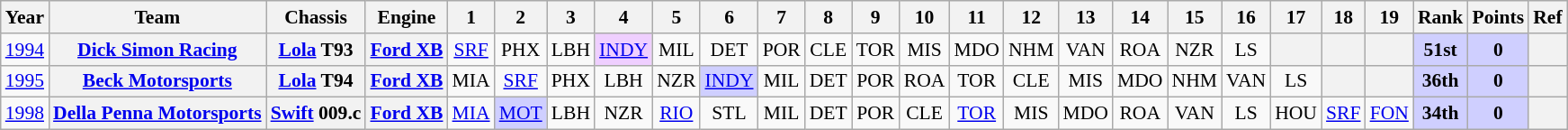<table class="wikitable" style="text-align:center; font-size:90%">
<tr>
<th>Year</th>
<th>Team</th>
<th>Chassis</th>
<th>Engine</th>
<th>1</th>
<th>2</th>
<th>3</th>
<th>4</th>
<th>5</th>
<th>6</th>
<th>7</th>
<th>8</th>
<th>9</th>
<th>10</th>
<th>11</th>
<th>12</th>
<th>13</th>
<th>14</th>
<th>15</th>
<th>16</th>
<th>17</th>
<th>18</th>
<th>19</th>
<th>Rank</th>
<th>Points</th>
<th>Ref</th>
</tr>
<tr>
<td><a href='#'>1994</a></td>
<th><a href='#'>Dick Simon Racing</a></th>
<th><a href='#'>Lola</a> T93</th>
<th rowspan="1"><a href='#'>Ford XB</a></th>
<td><a href='#'>SRF</a></td>
<td>PHX</td>
<td>LBH</td>
<td style="background:#EFCFFF;"><a href='#'>INDY</a><br></td>
<td>MIL</td>
<td>DET</td>
<td>POR</td>
<td>CLE</td>
<td>TOR</td>
<td>MIS</td>
<td>MDO</td>
<td>NHM</td>
<td>VAN</td>
<td>ROA</td>
<td>NZR</td>
<td>LS</td>
<th></th>
<th></th>
<th></th>
<td style="background:#CFCFFF;"><strong>51st</strong></td>
<td style="background:#CFCFFF;"><strong>0</strong></td>
<th></th>
</tr>
<tr>
<td><a href='#'>1995</a></td>
<th><a href='#'>Beck Motorsports</a></th>
<th><a href='#'>Lola</a> T94</th>
<th rowspan="1"><a href='#'>Ford XB</a></th>
<td>MIA</td>
<td><a href='#'>SRF</a></td>
<td>PHX</td>
<td>LBH</td>
<td>NZR</td>
<td style="background:#CFCFFF;"><a href='#'>INDY</a><br></td>
<td>MIL</td>
<td>DET</td>
<td>POR</td>
<td>ROA</td>
<td>TOR</td>
<td>CLE</td>
<td>MIS</td>
<td>MDO</td>
<td>NHM</td>
<td>VAN</td>
<td>LS</td>
<th></th>
<th></th>
<td style="background:#CFCFFF;"><strong>36th</strong></td>
<td style="background:#CFCFFF;"><strong>0</strong></td>
<th></th>
</tr>
<tr>
<td><a href='#'>1998</a></td>
<th><a href='#'>Della Penna Motorsports</a></th>
<th><a href='#'>Swift</a> 009.c</th>
<th rowspan="1"><a href='#'>Ford XB</a></th>
<td><a href='#'>MIA</a></td>
<td style="background:#CFCFFF;"><a href='#'>MOT</a><br></td>
<td>LBH</td>
<td>NZR</td>
<td><a href='#'>RIO</a></td>
<td>STL</td>
<td>MIL</td>
<td>DET</td>
<td>POR</td>
<td>CLE</td>
<td><a href='#'>TOR</a></td>
<td>MIS</td>
<td>MDO</td>
<td>ROA</td>
<td>VAN</td>
<td>LS</td>
<td>HOU</td>
<td><a href='#'>SRF</a></td>
<td><a href='#'>FON</a></td>
<td style="background:#CFCFFF;"><strong>34th</strong></td>
<td style="background:#CFCFFF;"><strong>0</strong></td>
<th></th>
</tr>
</table>
